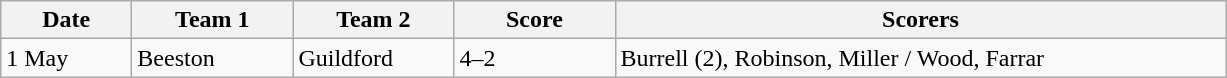<table class="wikitable" style="font-size: 100%">
<tr>
<th width=80>Date</th>
<th width=100>Team 1</th>
<th width=100>Team 2</th>
<th width=100>Score</th>
<th width=400>Scorers</th>
</tr>
<tr>
<td>1 May</td>
<td>Beeston</td>
<td>Guildford</td>
<td>4–2</td>
<td>Burrell (2), Robinson, Miller / Wood, Farrar</td>
</tr>
</table>
